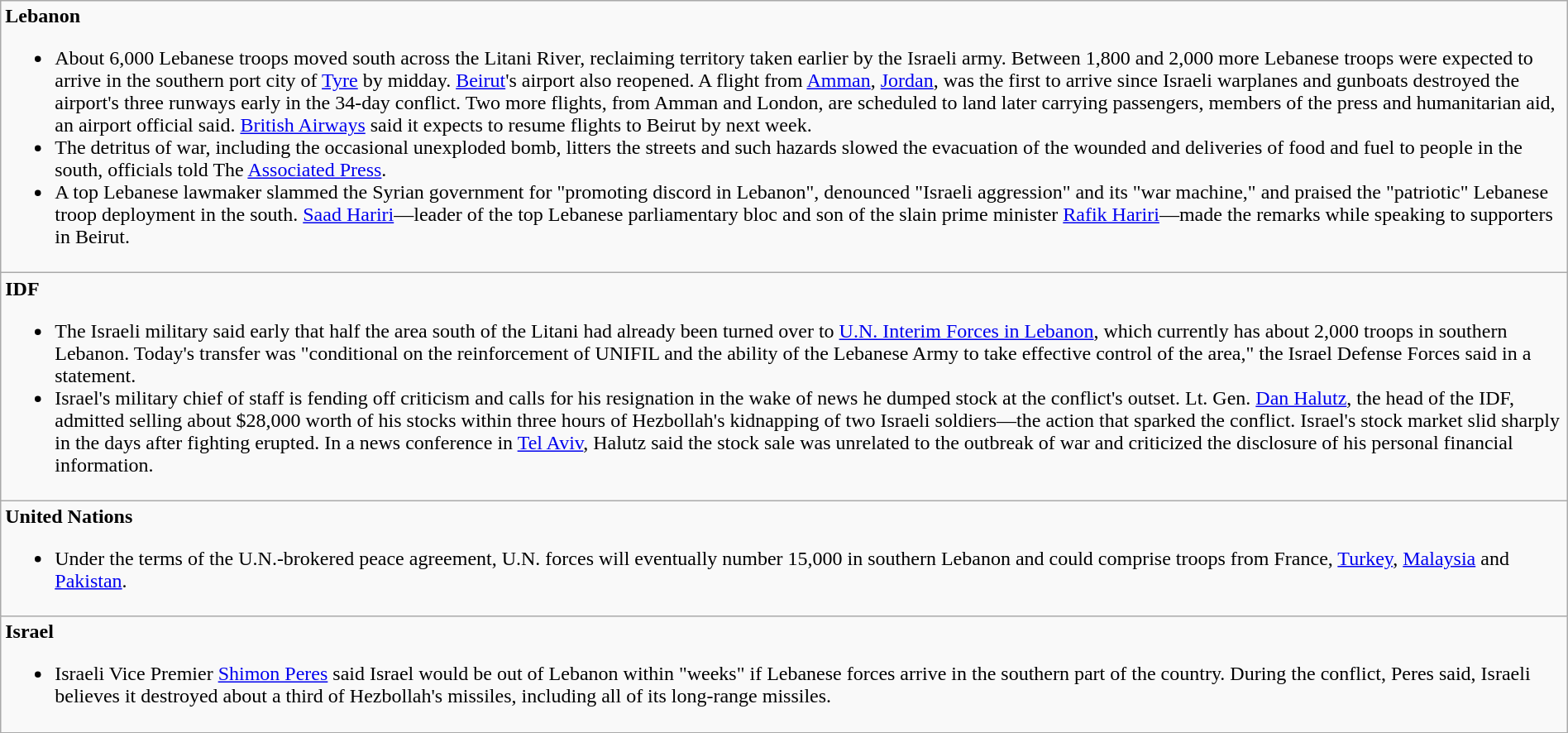<table width="100%" class="wikitable">
<tr>
<td><strong>Lebanon</strong><br><ul><li>About 6,000 Lebanese troops moved south across the Litani River, reclaiming territory taken earlier by the Israeli army. Between 1,800 and 2,000 more Lebanese troops were expected to arrive in the southern port city of <a href='#'>Tyre</a> by midday. <a href='#'>Beirut</a>'s airport also reopened. A flight from <a href='#'>Amman</a>, <a href='#'>Jordan</a>, was the first to arrive since Israeli warplanes and gunboats destroyed the airport's three runways early in the 34-day conflict. Two more flights, from Amman and London, are scheduled to land later carrying passengers, members of the press and humanitarian aid, an airport official said. <a href='#'>British Airways</a> said it expects to resume flights to Beirut by next week.</li><li>The detritus of war, including the occasional unexploded bomb, litters the streets and such hazards slowed the evacuation of the wounded and deliveries of food and fuel to people in the south, officials told The <a href='#'>Associated Press</a>.</li><li>A top Lebanese lawmaker slammed the Syrian government for "promoting discord in Lebanon", denounced "Israeli aggression" and its "war machine," and praised the "patriotic" Lebanese troop deployment in the south. <a href='#'>Saad Hariri</a>—leader of the top Lebanese parliamentary bloc and son of the slain prime minister <a href='#'>Rafik Hariri</a>—made the remarks while speaking to supporters in Beirut.</li></ul></td>
</tr>
<tr>
<td><strong>IDF</strong><br><ul><li>The Israeli military said early that half the area south of the Litani had already been turned over to <a href='#'>U.N. Interim Forces in Lebanon</a>, which currently has about 2,000 troops in southern Lebanon. Today's transfer was "conditional on the reinforcement of UNIFIL and the ability of the Lebanese Army to take effective control of the area," the Israel Defense Forces said in a statement.</li><li>Israel's military chief of staff is fending off criticism and calls for his resignation in the wake of news he dumped stock at the conflict's outset. Lt. Gen. <a href='#'>Dan Halutz</a>, the head of the IDF, admitted selling about $28,000 worth of his stocks within three hours of Hezbollah's kidnapping of two Israeli soldiers—the action that sparked the conflict. Israel's stock market slid sharply in the days after fighting erupted. In a news conference in <a href='#'>Tel Aviv</a>, Halutz said the stock sale was unrelated to the outbreak of war and criticized the disclosure of his personal financial information.</li></ul></td>
</tr>
<tr>
<td><strong>United Nations</strong><br><ul><li>Under the terms of the U.N.-brokered peace agreement, U.N. forces will eventually number 15,000 in southern Lebanon and could comprise troops from France, <a href='#'>Turkey</a>, <a href='#'>Malaysia</a> and <a href='#'>Pakistan</a>.</li></ul></td>
</tr>
<tr>
<td><strong>Israel</strong><br><ul><li>Israeli Vice Premier <a href='#'>Shimon Peres</a> said Israel would be out of Lebanon within "weeks" if Lebanese forces arrive in the southern part of the country. During the conflict, Peres said, Israeli believes it destroyed about a third of Hezbollah's missiles, including all of its long-range missiles.</li></ul></td>
</tr>
</table>
